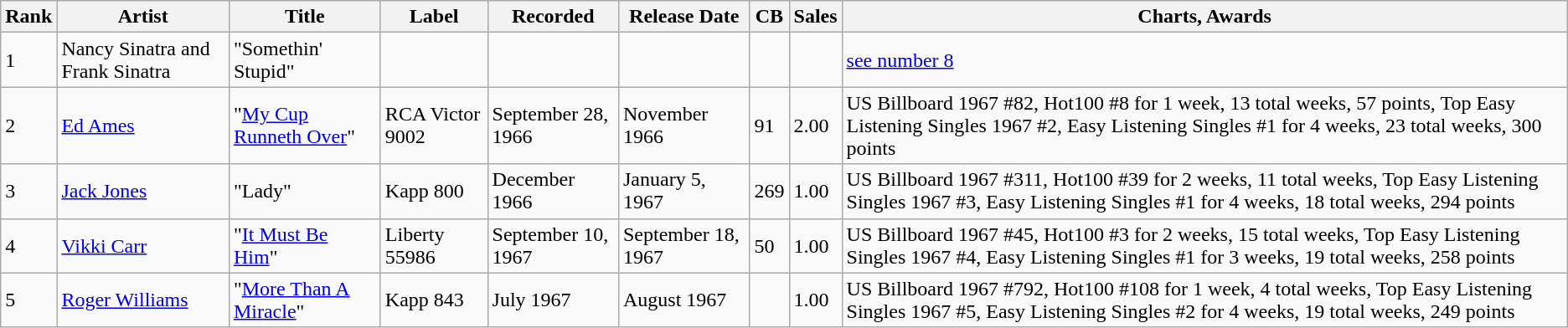<table class="wikitable sortable">
<tr>
<th>Rank</th>
<th>Artist</th>
<th>Title</th>
<th>Label</th>
<th>Recorded</th>
<th>Release Date</th>
<th>CB</th>
<th>Sales</th>
<th>Charts, Awards</th>
</tr>
<tr>
<td>1</td>
<td>Nancy Sinatra and Frank Sinatra</td>
<td>"Somethin' Stupid"</td>
<td></td>
<td></td>
<td></td>
<td></td>
<td></td>
<td><a href='#'>see number 8</a></td>
</tr>
<tr>
<td>2</td>
<td><a href='#'>Ed Ames</a></td>
<td>"<a href='#'>My Cup Runneth Over</a>"</td>
<td>RCA Victor 9002</td>
<td>September 28, 1966</td>
<td>November 1966</td>
<td>91</td>
<td>2.00</td>
<td>US Billboard 1967 #82, Hot100 #8 for 1 week, 13 total weeks, 57 points, Top Easy Listening Singles 1967 #2, Easy Listening Singles #1 for 4 weeks, 23 total weeks, 300 points</td>
</tr>
<tr>
<td>3</td>
<td><a href='#'>Jack Jones</a></td>
<td>"Lady"</td>
<td>Kapp 800</td>
<td>December 1966</td>
<td>January 5, 1967</td>
<td>269</td>
<td>1.00</td>
<td>US Billboard 1967 #311, Hot100 #39 for 2 weeks, 11 total weeks, Top Easy Listening Singles 1967 #3, Easy Listening Singles #1 for 4 weeks, 18 total weeks, 294 points</td>
</tr>
<tr>
<td>4</td>
<td><a href='#'>Vikki Carr</a></td>
<td>"<a href='#'>It Must Be Him</a>"</td>
<td>Liberty 55986</td>
<td>September 10, 1967</td>
<td>September 18, 1967</td>
<td>50</td>
<td>1.00</td>
<td>US Billboard 1967 #45, Hot100 #3 for 2 weeks, 15 total weeks, Top Easy Listening Singles 1967 #4, Easy Listening Singles #1 for 3 weeks, 19 total weeks, 258 points</td>
</tr>
<tr>
<td>5</td>
<td><a href='#'>Roger Williams</a></td>
<td>"<a href='#'>More Than A Miracle</a>"</td>
<td>Kapp 843</td>
<td>July 1967</td>
<td>August 1967</td>
<td></td>
<td>1.00</td>
<td>US Billboard 1967 #792, Hot100 #108 for 1 week, 4 total weeks, Top Easy Listening Singles 1967 #5, Easy Listening Singles #2 for 4 weeks, 19 total weeks, 249 points</td>
</tr>
</table>
